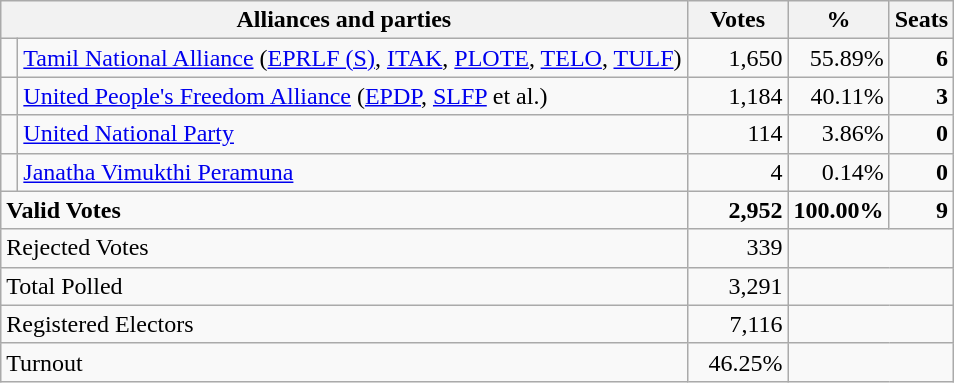<table class="wikitable" border="1" style="text-align:right;">
<tr>
<th valign=bottom align=left colspan=2>Alliances and parties</th>
<th valign=bottom align=center width="60">Votes</th>
<th valign=bottom align=center width="50">%</th>
<th valign=bottom align=center>Seats</th>
</tr>
<tr>
<td bgcolor=> </td>
<td align=left><a href='#'>Tamil National Alliance</a> (<a href='#'>EPRLF (S)</a>, <a href='#'>ITAK</a>, <a href='#'>PLOTE</a>, <a href='#'>TELO</a>, <a href='#'>TULF</a>)</td>
<td>1,650</td>
<td>55.89%</td>
<td><strong>6</strong></td>
</tr>
<tr>
<td bgcolor=> </td>
<td align=left><a href='#'>United People's Freedom Alliance</a> (<a href='#'>EPDP</a>, <a href='#'>SLFP</a> et al.)</td>
<td>1,184</td>
<td>40.11%</td>
<td><strong>3</strong></td>
</tr>
<tr>
<td bgcolor=> </td>
<td align=left><a href='#'>United National Party</a></td>
<td>114</td>
<td>3.86%</td>
<td><strong>0</strong></td>
</tr>
<tr>
<td bgcolor=> </td>
<td align=left><a href='#'>Janatha Vimukthi Peramuna</a></td>
<td>4</td>
<td>0.14%</td>
<td><strong>0</strong></td>
</tr>
<tr>
<td colspan=2 align=left><strong>Valid Votes</strong></td>
<td><strong>2,952</strong></td>
<td><strong>100.00%</strong></td>
<td><strong>9</strong></td>
</tr>
<tr>
<td colspan=2 align=left>Rejected Votes</td>
<td>339</td>
<td colspan=2></td>
</tr>
<tr>
<td colspan=2 align=left>Total Polled</td>
<td>3,291</td>
<td colspan=2></td>
</tr>
<tr>
<td colspan=2 align=left>Registered Electors</td>
<td>7,116</td>
<td colspan=2></td>
</tr>
<tr>
<td colspan=2 align=left>Turnout</td>
<td>46.25%</td>
<td colspan=2></td>
</tr>
</table>
